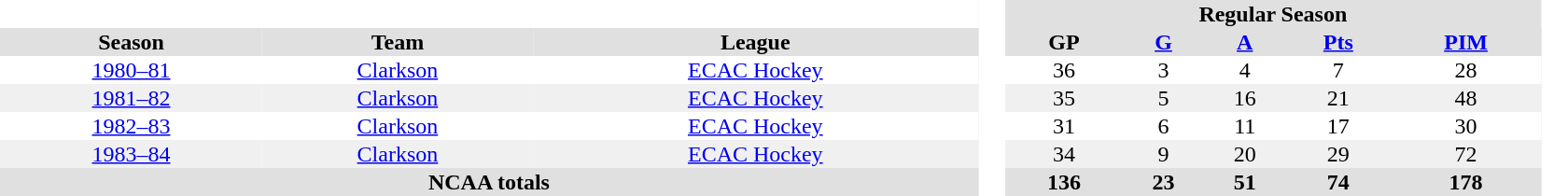<table border="0" cellpadding="1" cellspacing="0" style="text-align:center; width:70em">
<tr bgcolor="#e0e0e0">
<th colspan="3"  bgcolor="#ffffff"> </th>
<th rowspan="99" bgcolor="#ffffff"> </th>
<th colspan="5">Regular Season</th>
<th rowspan="99" bgcolor="#ffffff"> </th>
</tr>
<tr bgcolor="#e0e0e0">
<th>Season</th>
<th>Team</th>
<th>League</th>
<th>GP</th>
<th><a href='#'>G</a></th>
<th><a href='#'>A</a></th>
<th><a href='#'>Pts</a></th>
<th><a href='#'>PIM</a></th>
</tr>
<tr>
<td><a href='#'>1980–81</a></td>
<td><a href='#'>Clarkson</a></td>
<td><a href='#'>ECAC Hockey</a></td>
<td>36</td>
<td>3</td>
<td>4</td>
<td>7</td>
<td>28</td>
</tr>
<tr bgcolor="f0f0f0">
<td><a href='#'>1981–82</a></td>
<td><a href='#'>Clarkson</a></td>
<td><a href='#'>ECAC Hockey</a></td>
<td>35</td>
<td>5</td>
<td>16</td>
<td>21</td>
<td>48</td>
</tr>
<tr>
<td><a href='#'>1982–83</a></td>
<td><a href='#'>Clarkson</a></td>
<td><a href='#'>ECAC Hockey</a></td>
<td>31</td>
<td>6</td>
<td>11</td>
<td>17</td>
<td>30</td>
</tr>
<tr bgcolor="f0f0f0">
<td><a href='#'>1983–84</a></td>
<td><a href='#'>Clarkson</a></td>
<td><a href='#'>ECAC Hockey</a></td>
<td>34</td>
<td>9</td>
<td>20</td>
<td>29</td>
<td>72</td>
</tr>
<tr bgcolor="#e0e0e0">
<th colspan="3">NCAA totals</th>
<th>136</th>
<th>23</th>
<th>51</th>
<th>74</th>
<th>178</th>
</tr>
</table>
